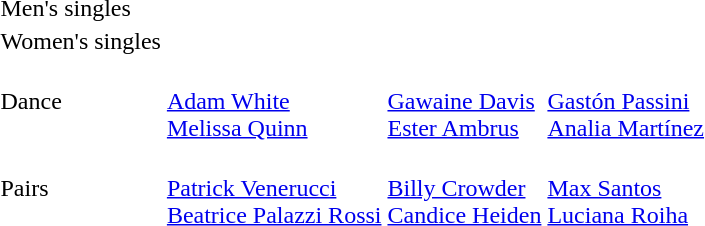<table>
<tr>
<td>Men's singles<br></td>
<td></td>
<td></td>
<td></td>
</tr>
<tr>
<td>Women's singles<br></td>
<td></td>
<td></td>
<td></td>
</tr>
<tr>
<td>Dance<br></td>
<td><br><a href='#'>Adam White</a><br><a href='#'>Melissa Quinn</a></td>
<td><br><a href='#'>Gawaine Davis</a><br><a href='#'>Ester Ambrus</a></td>
<td><br><a href='#'>Gastón Passini</a><br><a href='#'>Analia Martínez</a></td>
</tr>
<tr>
<td>Pairs<br></td>
<td><br><a href='#'>Patrick Venerucci</a><br><a href='#'>Beatrice Palazzi Rossi</a></td>
<td><br><a href='#'>Billy Crowder</a><br><a href='#'>Candice Heiden</a></td>
<td><br><a href='#'>Max Santos</a><br><a href='#'>Luciana Roiha</a></td>
</tr>
</table>
